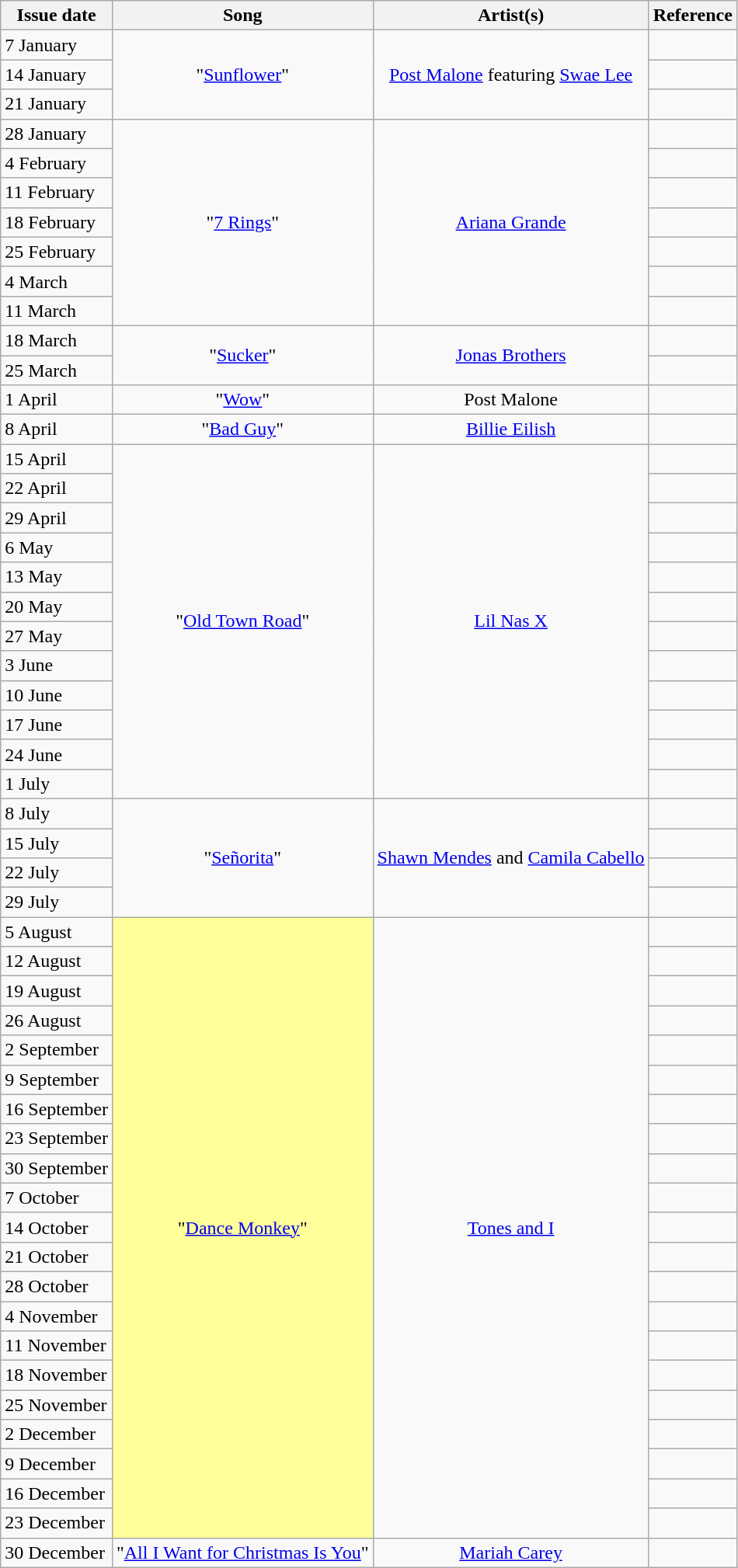<table class="wikitable">
<tr>
<th>Issue date</th>
<th>Song</th>
<th>Artist(s)</th>
<th>Reference</th>
</tr>
<tr>
<td align="left">7 January</td>
<td align="center" rowspan="3">"<a href='#'>Sunflower</a>"</td>
<td align="center" rowspan="3"><a href='#'>Post Malone</a> featuring <a href='#'>Swae Lee</a></td>
<td align="center"></td>
</tr>
<tr>
<td align="left">14 January</td>
<td align="center"></td>
</tr>
<tr>
<td align="left">21 January</td>
<td align="center"></td>
</tr>
<tr>
<td align="left">28 January</td>
<td align="center" rowspan="7">"<a href='#'>7 Rings</a>"</td>
<td align="center" rowspan="7"><a href='#'>Ariana Grande</a></td>
<td align="center"></td>
</tr>
<tr>
<td align="left">4 February</td>
<td align="center"></td>
</tr>
<tr>
<td align="left">11 February</td>
<td align="center"></td>
</tr>
<tr>
<td align="left">18 February</td>
<td align="center"></td>
</tr>
<tr>
<td align="left">25 February</td>
<td align="center"></td>
</tr>
<tr>
<td align="left">4 March</td>
<td align="center"></td>
</tr>
<tr>
<td align="left">11 March</td>
<td align="center"></td>
</tr>
<tr>
<td align="left">18 March</td>
<td align="center" rowspan="2">"<a href='#'>Sucker</a>"</td>
<td align="center" rowspan="2"><a href='#'>Jonas Brothers</a></td>
<td align="center"></td>
</tr>
<tr>
<td align="left">25 March</td>
<td align="center"></td>
</tr>
<tr>
<td align="left">1 April</td>
<td align="center">"<a href='#'>Wow</a>"</td>
<td align="center">Post Malone</td>
<td align="center"></td>
</tr>
<tr>
<td align="left">8 April</td>
<td align="center">"<a href='#'>Bad Guy</a>"</td>
<td align="center"><a href='#'>Billie Eilish</a></td>
<td align="center"></td>
</tr>
<tr>
<td align="left">15 April</td>
<td align="center" rowspan="12">"<a href='#'>Old Town Road</a>"</td>
<td align="center" rowspan="12"><a href='#'>Lil Nas X</a></td>
<td align="center"></td>
</tr>
<tr>
<td align="left">22 April</td>
<td align="center"></td>
</tr>
<tr>
<td align="left">29 April</td>
<td align="center"></td>
</tr>
<tr>
<td align="left">6 May</td>
<td align="center"></td>
</tr>
<tr>
<td align="left">13 May</td>
<td align="center"></td>
</tr>
<tr>
<td align="left">20 May</td>
<td align="center"></td>
</tr>
<tr>
<td align="left">27 May</td>
<td align="center"></td>
</tr>
<tr>
<td align="left">3 June</td>
<td align="center"></td>
</tr>
<tr>
<td align="left">10 June</td>
<td align="center"></td>
</tr>
<tr>
<td align="left">17 June</td>
<td align="center"></td>
</tr>
<tr>
<td align="left">24 June</td>
<td align="center"></td>
</tr>
<tr>
<td align="left">1 July</td>
<td align="center"></td>
</tr>
<tr>
<td align="left">8 July</td>
<td align="center" rowspan="4">"<a href='#'>Señorita</a>"</td>
<td align="center" rowspan="4"><a href='#'>Shawn Mendes</a> and <a href='#'>Camila Cabello</a></td>
<td align="center"></td>
</tr>
<tr>
<td align="left">15 July</td>
<td align="center"></td>
</tr>
<tr>
<td align="left">22 July</td>
<td align="center"></td>
</tr>
<tr>
<td align="left">29 July</td>
<td align="center"></td>
</tr>
<tr>
<td align="left">5 August</td>
<td bgcolor=#FFFF99 align="center" rowspan="21">"<a href='#'>Dance Monkey</a>" </td>
<td align="center" rowspan="21"><a href='#'>Tones and I</a></td>
<td align="center"></td>
</tr>
<tr>
<td align="left">12 August</td>
<td align="center"></td>
</tr>
<tr>
<td align="left">19 August</td>
<td align="center"></td>
</tr>
<tr>
<td align="left">26 August</td>
<td align="center"></td>
</tr>
<tr>
<td align="left">2 September</td>
<td align="center"></td>
</tr>
<tr>
<td align="left">9 September</td>
<td align="center"></td>
</tr>
<tr>
<td align="left">16 September</td>
<td align="center"></td>
</tr>
<tr>
<td align="left">23 September</td>
<td align="center"></td>
</tr>
<tr>
<td align="left">30 September</td>
<td align="center"></td>
</tr>
<tr>
<td align="left">7 October</td>
<td align="center"></td>
</tr>
<tr>
<td align="left">14 October</td>
<td align="center"></td>
</tr>
<tr>
<td align="left">21 October</td>
<td align="center"></td>
</tr>
<tr>
<td align="left">28 October</td>
<td align="center"></td>
</tr>
<tr>
<td align="left">4 November</td>
<td align="center"></td>
</tr>
<tr>
<td align="left">11 November</td>
<td align="center"></td>
</tr>
<tr>
<td align="left">18 November</td>
<td align="center"></td>
</tr>
<tr>
<td align="left">25 November</td>
<td align="center"></td>
</tr>
<tr>
<td align="left">2 December</td>
<td align="center"></td>
</tr>
<tr>
<td align="left">9 December</td>
<td align="center"></td>
</tr>
<tr>
<td align="left">16 December</td>
<td align="center"></td>
</tr>
<tr>
<td align="left">23 December</td>
<td align="center"></td>
</tr>
<tr>
<td align="left">30 December</td>
<td align="center">"<a href='#'>All I Want for Christmas Is You</a>"</td>
<td align="center"><a href='#'>Mariah Carey</a></td>
<td align="center"></td>
</tr>
</table>
